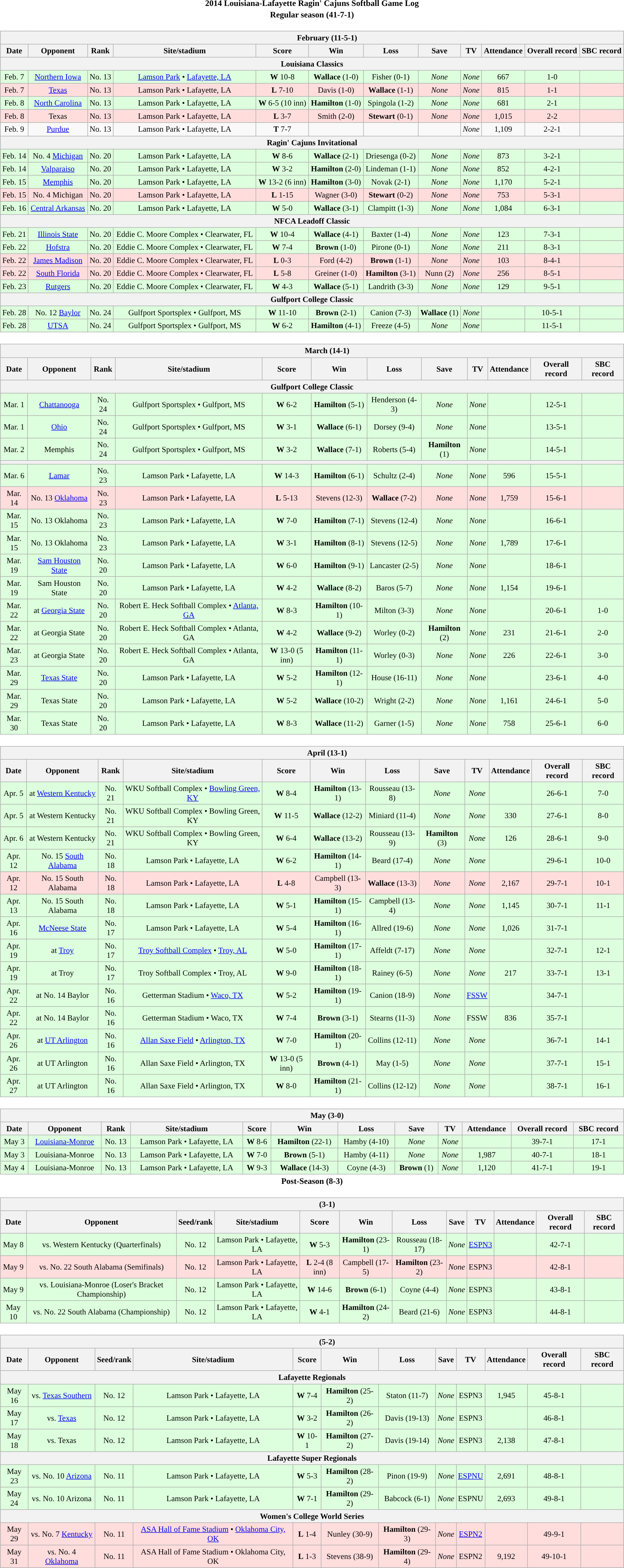<table class="toccolours"  style="width:95%; clear:both; margin:1.5em auto; text-align:center;">
<tr>
<th colspan=2>2014 Louisiana-Lafayette Ragin' Cajuns Softball Game Log</th>
</tr>
<tr>
<th colspan=2>Regular season (41-7-1)</th>
</tr>
<tr valign="top">
<td><br><table class="wikitable collapsible" style="margin:auto; width:100%; text-align:center; font-size:95%">
<tr>
<th colspan=12 style="padding-left:4em;">February (11-5-1)</th>
</tr>
<tr>
<th>Date</th>
<th>Opponent</th>
<th>Rank</th>
<th>Site/stadium</th>
<th>Score</th>
<th>Win</th>
<th>Loss</th>
<th>Save</th>
<th>TV</th>
<th>Attendance</th>
<th>Overall record</th>
<th>SBC record</th>
</tr>
<tr>
<th colspan=12>Louisiana Classics</th>
</tr>
<tr align="center" bgcolor=#ddffdd>
<td>Feb. 7</td>
<td><a href='#'>Northern Iowa</a></td>
<td>No. 13</td>
<td><a href='#'>Lamson Park</a> • <a href='#'>Lafayette, LA</a></td>
<td><strong>W</strong> 10-8</td>
<td><strong>Wallace</strong> (1-0)</td>
<td>Fisher (0-1)</td>
<td><em>None</em></td>
<td><em>None</em></td>
<td>667</td>
<td>1-0</td>
<td></td>
</tr>
<tr align="center" bgcolor=#ffdddd>
<td>Feb. 7</td>
<td><a href='#'>Texas</a></td>
<td>No. 13</td>
<td>Lamson Park • Lafayette, LA</td>
<td><strong>L</strong> 7-10</td>
<td>Davis (1-0)</td>
<td><strong>Wallace</strong> (1-1)</td>
<td><em>None</em></td>
<td><em>None</em></td>
<td>815</td>
<td>1-1</td>
<td></td>
</tr>
<tr align="center" bgcolor=#ddffdd>
<td>Feb. 8</td>
<td><a href='#'>North Carolina</a></td>
<td>No. 13</td>
<td>Lamson Park • Lafayette, LA</td>
<td><strong>W</strong> 6-5 (10 inn)</td>
<td><strong>Hamilton</strong> (1-0)</td>
<td>Spingola (1-2)</td>
<td><em>None</em></td>
<td><em>None</em></td>
<td>681</td>
<td>2-1</td>
<td></td>
</tr>
<tr align="center" bgcolor=#ffdddd>
<td>Feb. 8</td>
<td>Texas</td>
<td>No. 13</td>
<td>Lamson Park • Lafayette, LA</td>
<td><strong>L</strong> 3-7</td>
<td>Smith (2-0)</td>
<td><strong>Stewart</strong> (0-1)</td>
<td><em>None</em></td>
<td><em>None</em></td>
<td>1,015</td>
<td>2-2</td>
<td></td>
</tr>
<tr align="center" bgcolor="">
<td>Feb. 9</td>
<td><a href='#'>Purdue</a></td>
<td>No. 13</td>
<td>Lamson Park • Lafayette, LA</td>
<td><strong>T</strong> 7-7</td>
<td></td>
<td></td>
<td></td>
<td><em>None</em></td>
<td>1,109</td>
<td>2-2-1</td>
<td></td>
</tr>
<tr>
<th colspan=12>Ragin' Cajuns Invitational</th>
</tr>
<tr align="center" bgcolor=#ddffdd>
<td>Feb. 14</td>
<td>No. 4 <a href='#'>Michigan</a></td>
<td>No. 20</td>
<td>Lamson Park • Lafayette, LA</td>
<td><strong>W</strong> 8-6</td>
<td><strong>Wallace</strong> (2-1)</td>
<td>Driesenga (0-2)</td>
<td><em>None</em></td>
<td><em>None</em></td>
<td>873</td>
<td>3-2-1</td>
<td></td>
</tr>
<tr align="center" bgcolor=#ddffdd>
<td>Feb. 14</td>
<td><a href='#'>Valparaiso</a></td>
<td>No. 20</td>
<td>Lamson Park • Lafayette, LA</td>
<td><strong>W</strong> 3-2</td>
<td><strong>Hamilton</strong> (2-0)</td>
<td>Lindeman (1-1)</td>
<td><em>None</em></td>
<td><em>None</em></td>
<td>852</td>
<td>4-2-1</td>
<td></td>
</tr>
<tr align="center" bgcolor=#ddffdd>
<td>Feb. 15</td>
<td><a href='#'>Memphis</a></td>
<td>No. 20</td>
<td>Lamson Park • Lafayette, LA</td>
<td><strong>W</strong> 13-2 (6 inn)</td>
<td><strong>Hamilton</strong> (3-0)</td>
<td>Novak (2-1)</td>
<td><em>None</em></td>
<td><em>None</em></td>
<td>1,170</td>
<td>5-2-1</td>
<td></td>
</tr>
<tr align="center" bgcolor=#ffdddd>
<td>Feb. 15</td>
<td>No. 4 Michigan</td>
<td>No. 20</td>
<td>Lamson Park • Lafayette, LA</td>
<td><strong>L</strong> 1-15</td>
<td>Wagner (3-0)</td>
<td><strong>Stewart</strong> (0-2)</td>
<td><em>None</em></td>
<td><em>None</em></td>
<td>753</td>
<td>5-3-1</td>
<td></td>
</tr>
<tr align="center" bgcolor=#ddffdd>
<td>Feb. 16</td>
<td><a href='#'>Central Arkansas</a></td>
<td>No. 20</td>
<td>Lamson Park • Lafayette, LA</td>
<td><strong>W</strong> 5-0</td>
<td><strong>Wallace</strong> (3-1)</td>
<td>Clampitt (1-3)</td>
<td><em>None</em></td>
<td><em>None</em></td>
<td>1,084</td>
<td>6-3-1</td>
<td></td>
</tr>
<tr>
<th colspan=12>NFCA Leadoff Classic</th>
</tr>
<tr align="center" bgcolor=#ddffdd>
<td>Feb. 21</td>
<td><a href='#'>Illinois State</a></td>
<td>No. 20</td>
<td>Eddie C. Moore Complex • Clearwater, FL</td>
<td><strong>W</strong> 10-4</td>
<td><strong>Wallace</strong> (4-1)</td>
<td>Baxter (1-4)</td>
<td><em>None</em></td>
<td><em>None</em></td>
<td>123</td>
<td>7-3-1</td>
<td></td>
</tr>
<tr align="center" bgcolor=#ddffdd>
<td>Feb. 22</td>
<td><a href='#'>Hofstra</a></td>
<td>No. 20</td>
<td>Eddie C. Moore Complex • Clearwater, FL</td>
<td><strong>W</strong> 7-4</td>
<td><strong>Brown</strong> (1-0)</td>
<td>Pirone (0-1)</td>
<td><em>None</em></td>
<td><em>None</em></td>
<td>211</td>
<td>8-3-1</td>
<td></td>
</tr>
<tr align="center" bgcolor=#ffdddd>
<td>Feb. 22</td>
<td><a href='#'>James Madison</a></td>
<td>No. 20</td>
<td>Eddie C. Moore Complex • Clearwater, FL</td>
<td><strong>L</strong> 0-3</td>
<td>Ford (4-2)</td>
<td><strong>Brown</strong> (1-1)</td>
<td><em>None</em></td>
<td><em>None</em></td>
<td>103</td>
<td>8-4-1</td>
<td></td>
</tr>
<tr align="center" bgcolor=#ffdddd>
<td>Feb. 22</td>
<td><a href='#'>South Florida</a></td>
<td>No. 20</td>
<td>Eddie C. Moore Complex • Clearwater, FL</td>
<td><strong>L</strong> 5-8</td>
<td>Greiner (1-0)</td>
<td><strong>Hamilton</strong> (3-1)</td>
<td>Nunn (2)</td>
<td><em>None</em></td>
<td>256</td>
<td>8-5-1</td>
<td></td>
</tr>
<tr align="center" bgcolor=#ddffdd>
<td>Feb. 23</td>
<td><a href='#'>Rutgers</a></td>
<td>No. 20</td>
<td>Eddie C. Moore Complex • Clearwater, FL</td>
<td><strong>W</strong> 4-3</td>
<td><strong>Wallace</strong> (5-1)</td>
<td>Landrith (3-3)</td>
<td><em>None</em></td>
<td><em>None</em></td>
<td>129</td>
<td>9-5-1</td>
<td></td>
</tr>
<tr>
<th colspan=12>Gulfport College Classic</th>
</tr>
<tr align="center" bgcolor=#ddffdd>
<td>Feb. 28</td>
<td>No. 12 <a href='#'>Baylor</a></td>
<td>No. 24</td>
<td>Gulfport Sportsplex • Gulfport, MS</td>
<td><strong>W</strong> 11-10</td>
<td><strong>Brown</strong> (2-1)</td>
<td>Canion (7-3)</td>
<td><strong>Wallace</strong> (1)</td>
<td><em>None</em></td>
<td></td>
<td>10-5-1</td>
<td></td>
</tr>
<tr align="center" bgcolor=#ddffdd>
<td>Feb. 28</td>
<td><a href='#'>UTSA</a></td>
<td>No. 24</td>
<td>Gulfport Sportsplex • Gulfport, MS</td>
<td><strong>W</strong> 6-2</td>
<td><strong>Hamilton</strong> (4-1)</td>
<td>Freeze (4-5)</td>
<td><em>None</em></td>
<td><em>None</em></td>
<td></td>
<td>11-5-1</td>
<td></td>
</tr>
</table>
</td>
</tr>
<tr>
<td><br><table class="wikitable collapsible " style="margin:auto; width:100%; text-align:center; font-size:95%">
<tr>
<th colspan=12 style="padding-left:4em;">March (14-1)</th>
</tr>
<tr>
<th>Date</th>
<th>Opponent</th>
<th>Rank</th>
<th>Site/stadium</th>
<th>Score</th>
<th>Win</th>
<th>Loss</th>
<th>Save</th>
<th>TV</th>
<th>Attendance</th>
<th>Overall record</th>
<th>SBC record</th>
</tr>
<tr>
<th colspan=12>Gulfport College Classic</th>
</tr>
<tr align="center" bgcolor=#ddffdd>
<td>Mar. 1</td>
<td><a href='#'>Chattanooga</a></td>
<td>No. 24</td>
<td>Gulfport Sportsplex • Gulfport, MS</td>
<td><strong>W</strong> 6-2</td>
<td><strong>Hamilton</strong> (5-1)</td>
<td>Henderson (4-3)</td>
<td><em>None</em></td>
<td><em>None</em></td>
<td></td>
<td>12-5-1</td>
<td></td>
</tr>
<tr align="center" bgcolor=#ddffdd>
<td>Mar. 1</td>
<td><a href='#'>Ohio</a></td>
<td>No. 24</td>
<td>Gulfport Sportsplex • Gulfport, MS</td>
<td><strong>W</strong> 3-1</td>
<td><strong>Wallace</strong> (6-1)</td>
<td>Dorsey (9-4)</td>
<td><em>None</em></td>
<td><em>None</em></td>
<td></td>
<td>13-5-1</td>
<td></td>
</tr>
<tr align="center" bgcolor=#ddffdd>
<td>Mar. 2</td>
<td>Memphis</td>
<td>No. 24</td>
<td>Gulfport Sportsplex • Gulfport, MS</td>
<td><strong>W</strong> 3-2</td>
<td><strong>Wallace</strong> (7-1)</td>
<td>Roberts (5-4)</td>
<td><strong>Hamilton</strong> (1)</td>
<td><em>None</em></td>
<td></td>
<td>14-5-1</td>
<td></td>
</tr>
<tr>
<th colspan=12></th>
</tr>
<tr align="center" bgcolor=#ddffdd>
<td>Mar. 6</td>
<td><a href='#'>Lamar</a></td>
<td>No. 23</td>
<td>Lamson Park • Lafayette, LA</td>
<td><strong>W</strong> 14-3</td>
<td><strong>Hamilton</strong> (6-1)</td>
<td>Schultz (2-4)</td>
<td><em>None</em></td>
<td><em>None</em></td>
<td>596</td>
<td>15-5-1</td>
<td></td>
</tr>
<tr align="center" bgcolor=#ffdddd>
<td>Mar. 14</td>
<td>No. 13 <a href='#'>Oklahoma</a></td>
<td>No. 23</td>
<td>Lamson Park • Lafayette, LA</td>
<td><strong>L</strong> 5-13</td>
<td>Stevens (12-3)</td>
<td><strong>Wallace</strong> (7-2)</td>
<td><em>None</em></td>
<td><em>None</em></td>
<td>1,759</td>
<td>15-6-1</td>
<td></td>
</tr>
<tr align="center" bgcolor=#ddffdd>
<td>Mar. 15</td>
<td>No. 13 Oklahoma</td>
<td>No. 23</td>
<td>Lamson Park • Lafayette, LA</td>
<td><strong>W</strong> 7-0</td>
<td><strong>Hamilton</strong> (7-1)</td>
<td>Stevens (12-4)</td>
<td><em>None</em></td>
<td><em>None</em></td>
<td></td>
<td>16-6-1</td>
<td></td>
</tr>
<tr align="center" bgcolor=#ddffdd>
<td>Mar. 15</td>
<td>No. 13 Oklahoma</td>
<td>No. 23</td>
<td>Lamson Park • Lafayette, LA</td>
<td><strong>W</strong> 3-1</td>
<td><strong>Hamilton</strong> (8-1)</td>
<td>Stevens (12-5)</td>
<td><em>None</em></td>
<td><em>None</em></td>
<td>1,789</td>
<td>17-6-1</td>
<td></td>
</tr>
<tr align="center" bgcolor=#ddffdd>
<td>Mar. 19</td>
<td><a href='#'>Sam Houston State</a></td>
<td>No. 20</td>
<td>Lamson Park • Lafayette, LA</td>
<td><strong>W</strong> 6-0</td>
<td><strong>Hamilton</strong> (9-1)</td>
<td>Lancaster (2-5)</td>
<td><em>None</em></td>
<td><em>None</em></td>
<td></td>
<td>18-6-1</td>
<td></td>
</tr>
<tr align="center" bgcolor=#ddffdd>
<td>Mar. 19</td>
<td>Sam Houston State</td>
<td>No. 20</td>
<td>Lamson Park • Lafayette, LA</td>
<td><strong>W</strong> 4-2</td>
<td><strong>Wallace</strong> (8-2)</td>
<td>Baros (5-7)</td>
<td><em>None</em></td>
<td><em>None</em></td>
<td>1,154</td>
<td>19-6-1</td>
<td></td>
</tr>
<tr align="center" bgcolor=#ddffdd>
<td>Mar. 22</td>
<td>at <a href='#'>Georgia State</a></td>
<td>No. 20</td>
<td>Robert E. Heck Softball Complex • <a href='#'>Atlanta, GA</a></td>
<td><strong>W</strong> 8-3</td>
<td><strong>Hamilton</strong> (10-1)</td>
<td>Milton (3-3)</td>
<td><em>None</em></td>
<td><em>None</em></td>
<td></td>
<td>20-6-1</td>
<td>1-0</td>
</tr>
<tr align="center" bgcolor=#ddffdd>
<td>Mar. 22</td>
<td>at Georgia State</td>
<td>No. 20</td>
<td>Robert E. Heck Softball Complex • Atlanta, GA</td>
<td><strong>W</strong> 4-2</td>
<td><strong>Wallace</strong> (9-2)</td>
<td>Worley (0-2)</td>
<td><strong>Hamilton</strong> (2)</td>
<td><em>None</em></td>
<td>231</td>
<td>21-6-1</td>
<td>2-0</td>
</tr>
<tr align="center" bgcolor=#ddffdd>
<td>Mar. 23</td>
<td>at Georgia State</td>
<td>No. 20</td>
<td>Robert E. Heck Softball Complex • Atlanta, GA</td>
<td><strong>W</strong> 13-0 (5 inn)</td>
<td><strong>Hamilton</strong> (11-1)</td>
<td>Worley (0-3)</td>
<td><em>None</em></td>
<td><em>None</em></td>
<td>226</td>
<td>22-6-1</td>
<td>3-0</td>
</tr>
<tr align="center" bgcolor=#ddffdd>
<td>Mar. 29</td>
<td><a href='#'>Texas State</a></td>
<td>No. 20</td>
<td>Lamson Park • Lafayette, LA</td>
<td><strong>W</strong> 5-2</td>
<td><strong>Hamilton</strong> (12-1)</td>
<td>House (16-11)</td>
<td><em>None</em></td>
<td><em>None</em></td>
<td></td>
<td>23-6-1</td>
<td>4-0</td>
</tr>
<tr align="center" bgcolor=#ddffdd>
<td>Mar. 29</td>
<td>Texas State</td>
<td>No. 20</td>
<td>Lamson Park • Lafayette, LA</td>
<td><strong>W</strong> 5-2</td>
<td><strong>Wallace</strong> (10-2)</td>
<td>Wright (2-2)</td>
<td><em>None</em></td>
<td><em>None</em></td>
<td>1,161</td>
<td>24-6-1</td>
<td>5-0</td>
</tr>
<tr align="center" bgcolor=#ddffdd>
<td>Mar. 30</td>
<td>Texas State</td>
<td>No. 20</td>
<td>Lamson Park • Lafayette, LA</td>
<td><strong>W</strong> 8-3</td>
<td><strong>Wallace</strong> (11-2)</td>
<td>Garner (1-5)</td>
<td><em>None</em></td>
<td><em>None</em></td>
<td>758</td>
<td>25-6-1</td>
<td>6-0</td>
</tr>
</table>
</td>
</tr>
<tr>
<td><br><table class="wikitable collapsible " style="margin:auto; width:100%; text-align:center; font-size:95%">
<tr>
<th colspan=12 style="padding-left:4em;">April (13-1)</th>
</tr>
<tr>
<th>Date</th>
<th>Opponent</th>
<th>Rank</th>
<th>Site/stadium</th>
<th>Score</th>
<th>Win</th>
<th>Loss</th>
<th>Save</th>
<th>TV</th>
<th>Attendance</th>
<th>Overall record</th>
<th>SBC record</th>
</tr>
<tr align="center" bgcolor=#ddffdd>
<td>Apr. 5</td>
<td>at <a href='#'>Western Kentucky</a></td>
<td>No. 21</td>
<td>WKU Softball Complex • <a href='#'>Bowling Green, KY</a></td>
<td><strong>W</strong> 8-4</td>
<td><strong>Hamilton</strong> (13-1)</td>
<td>Rousseau (13-8)</td>
<td><em>None</em></td>
<td><em>None</em></td>
<td></td>
<td>26-6-1</td>
<td>7-0</td>
</tr>
<tr align="center" bgcolor=#ddffdd>
<td>Apr. 5</td>
<td>at Western Kentucky</td>
<td>No. 21</td>
<td>WKU Softball Complex • Bowling Green, KY</td>
<td><strong>W</strong> 11-5</td>
<td><strong>Wallace</strong> (12-2)</td>
<td>Miniard (11-4)</td>
<td><em>None</em></td>
<td><em>None</em></td>
<td>330</td>
<td>27-6-1</td>
<td>8-0</td>
</tr>
<tr align="center" bgcolor=#ddffdd>
<td>Apr. 6</td>
<td>at Western Kentucky</td>
<td>No. 21</td>
<td>WKU Softball Complex • Bowling Green, KY</td>
<td><strong>W</strong> 6-4</td>
<td><strong>Wallace</strong> (13-2)</td>
<td>Rousseau (13-9)</td>
<td><strong>Hamilton</strong> (3)</td>
<td><em>None</em></td>
<td>126</td>
<td>28-6-1</td>
<td>9-0</td>
</tr>
<tr align="center" bgcolor=#ddffdd>
<td>Apr. 12</td>
<td>No. 15 <a href='#'>South Alabama</a></td>
<td>No. 18</td>
<td>Lamson Park • Lafayette, LA</td>
<td><strong>W</strong> 6-2</td>
<td><strong>Hamilton</strong> (14-1)</td>
<td>Beard (17-4)</td>
<td><em>None</em></td>
<td><em>None</em></td>
<td></td>
<td>29-6-1</td>
<td>10-0</td>
</tr>
<tr align="center" bgcolor=#ffdddd>
<td>Apr. 12</td>
<td>No. 15 South Alabama</td>
<td>No. 18</td>
<td>Lamson Park • Lafayette, LA</td>
<td><strong>L</strong> 4-8</td>
<td>Campbell (13-3)</td>
<td><strong>Wallace</strong> (13-3)</td>
<td><em>None</em></td>
<td><em>None</em></td>
<td>2,167</td>
<td>29-7-1</td>
<td>10-1</td>
</tr>
<tr align="center" bgcolor=#ddffdd>
<td>Apr. 13</td>
<td>No. 15 South Alabama</td>
<td>No. 18</td>
<td>Lamson Park • Lafayette, LA</td>
<td><strong>W</strong> 5-1</td>
<td><strong>Hamilton</strong> (15-1)</td>
<td>Campbell (13-4)</td>
<td><em>None</em></td>
<td><em>None</em></td>
<td>1,145</td>
<td>30-7-1</td>
<td>11-1</td>
</tr>
<tr align="center" bgcolor=#ddffdd>
<td>Apr. 16</td>
<td><a href='#'>McNeese State</a></td>
<td>No. 17</td>
<td>Lamson Park • Lafayette, LA</td>
<td><strong>W</strong> 5-4</td>
<td><strong>Hamilton</strong> (16-1)</td>
<td>Allred (19-6)</td>
<td><em>None</em></td>
<td><em>None</em></td>
<td>1,026</td>
<td>31-7-1</td>
<td></td>
</tr>
<tr align="center" bgcolor=#ddffdd>
<td>Apr. 19</td>
<td>at <a href='#'>Troy</a></td>
<td>No. 17</td>
<td><a href='#'>Troy Softball Complex</a> • <a href='#'>Troy, AL</a></td>
<td><strong>W</strong> 5-0</td>
<td><strong>Hamilton</strong> (17-1)</td>
<td>Affeldt (7-17)</td>
<td><em>None</em></td>
<td><em>None</em></td>
<td></td>
<td>32-7-1</td>
<td>12-1</td>
</tr>
<tr align="center" bgcolor=#ddffdd>
<td>Apr. 19</td>
<td>at Troy</td>
<td>No. 17</td>
<td>Troy Softball Complex • Troy, AL</td>
<td><strong>W</strong> 9-0</td>
<td><strong>Hamilton</strong> (18-1)</td>
<td>Rainey (6-5)</td>
<td><em>None</em></td>
<td><em>None</em></td>
<td>217</td>
<td>33-7-1</td>
<td>13-1</td>
</tr>
<tr align="center" bgcolor=#ddffdd>
<td>Apr. 22</td>
<td>at No. 14 Baylor</td>
<td>No. 16</td>
<td>Getterman Stadium • <a href='#'>Waco, TX</a></td>
<td><strong>W</strong> 5-2</td>
<td><strong>Hamilton</strong> (19-1)</td>
<td>Canion (18-9)</td>
<td><em>None</em></td>
<td><a href='#'>FSSW</a></td>
<td></td>
<td>34-7-1</td>
<td></td>
</tr>
<tr align="center" bgcolor=#ddffdd>
<td>Apr. 22</td>
<td>at No. 14 Baylor</td>
<td>No. 16</td>
<td>Getterman Stadium • Waco, TX</td>
<td><strong>W</strong> 7-4</td>
<td><strong>Brown</strong> (3-1)</td>
<td>Stearns (11-3)</td>
<td><em>None</em></td>
<td>FSSW</td>
<td>836</td>
<td>35-7-1</td>
<td></td>
</tr>
<tr align="center" bgcolor=#ddffdd>
<td>Apr. 26</td>
<td>at <a href='#'>UT Arlington</a></td>
<td>No. 16</td>
<td><a href='#'>Allan Saxe Field</a> • <a href='#'>Arlington, TX</a></td>
<td><strong>W</strong> 7-0</td>
<td><strong>Hamilton</strong> (20-1)</td>
<td>Collins (12-11)</td>
<td><em>None</em></td>
<td><em>None</em></td>
<td></td>
<td>36-7-1</td>
<td>14-1</td>
</tr>
<tr align="center" bgcolor=#ddffdd>
<td>Apr. 26</td>
<td>at UT Arlington</td>
<td>No. 16</td>
<td>Allan Saxe Field • Arlington, TX</td>
<td><strong>W</strong> 13-0 (5 inn)</td>
<td><strong>Brown</strong> (4-1)</td>
<td>May (1-5)</td>
<td><em>None</em></td>
<td><em>None</em></td>
<td></td>
<td>37-7-1</td>
<td>15-1</td>
</tr>
<tr align="center" bgcolor=#ddffdd>
<td>Apr. 27</td>
<td>at UT Arlington</td>
<td>No. 16</td>
<td>Allan Saxe Field • Arlington, TX</td>
<td><strong>W</strong> 8-0</td>
<td><strong>Hamilton</strong> (21-1)</td>
<td>Collins (12-12)</td>
<td><em>None</em></td>
<td><em>None</em></td>
<td></td>
<td>38-7-1</td>
<td>16-1</td>
</tr>
</table>
</td>
</tr>
<tr>
<td><br><table class="wikitable collapsible " style="margin:auto; width:100%; text-align:center; font-size:95%">
<tr>
<th colspan=12 style="padding-left:4em;">May (3-0)</th>
</tr>
<tr>
<th>Date</th>
<th>Opponent</th>
<th>Rank</th>
<th>Site/stadium</th>
<th>Score</th>
<th>Win</th>
<th>Loss</th>
<th>Save</th>
<th>TV</th>
<th>Attendance</th>
<th>Overall record</th>
<th>SBC record</th>
</tr>
<tr align="center" bgcolor=#ddffdd>
<td>May 3</td>
<td><a href='#'>Louisiana-Monroe</a></td>
<td>No. 13</td>
<td>Lamson Park • Lafayette, LA</td>
<td><strong>W</strong> 8-6</td>
<td><strong>Hamilton</strong> (22-1)</td>
<td>Hamby (4-10)</td>
<td><em>None</em></td>
<td><em>None</em></td>
<td></td>
<td>39-7-1</td>
<td>17-1</td>
</tr>
<tr align="center" bgcolor=#ddffdd>
<td>May 3</td>
<td>Louisiana-Monroe</td>
<td>No. 13</td>
<td>Lamson Park • Lafayette, LA</td>
<td><strong>W</strong> 7-0</td>
<td><strong>Brown</strong> (5-1)</td>
<td>Hamby (4-11)</td>
<td><em>None</em></td>
<td><em>None</em></td>
<td>1,987</td>
<td>40-7-1</td>
<td>18-1</td>
</tr>
<tr align="center" bgcolor=#ddffdd>
<td>May 4</td>
<td>Louisiana-Monroe</td>
<td>No. 13</td>
<td>Lamson Park • Lafayette, LA</td>
<td><strong>W</strong> 9-3</td>
<td><strong>Wallace</strong> (14-3)</td>
<td>Coyne (4-3)</td>
<td><strong>Brown</strong> (1)</td>
<td><em>None</em></td>
<td>1,120</td>
<td>41-7-1</td>
<td>19-1</td>
</tr>
</table>
</td>
</tr>
<tr>
<th colspan=2>Post-Season (8-3)</th>
</tr>
<tr>
<td><br><table class="wikitable collapsible" style="margin:auto; width:100%; text-align:center; font-size:95%">
<tr>
<th colspan=12 style="padding-left:4em;"> (3-1)</th>
</tr>
<tr>
<th>Date</th>
<th>Opponent</th>
<th>Seed/rank</th>
<th>Site/stadium</th>
<th>Score</th>
<th>Win</th>
<th>Loss</th>
<th>Save</th>
<th>TV</th>
<th>Attendance</th>
<th>Overall record</th>
<th>SBC record</th>
</tr>
<tr align="center" bgcolor=#ddffdd>
<td>May 8</td>
<td>vs. Western Kentucky (Quarterfinals)</td>
<td>No. 12</td>
<td>Lamson Park • Lafayette, LA</td>
<td><strong>W</strong> 5-3</td>
<td><strong>Hamilton</strong> (23-1)</td>
<td>Rousseau (18-17)</td>
<td><em>None</em></td>
<td><a href='#'>ESPN3</a></td>
<td></td>
<td>42-7-1</td>
<td></td>
</tr>
<tr align="center" bgcolor=#ffdddd>
<td>May 9</td>
<td>vs. No. 22 South Alabama (Semifinals)</td>
<td>No. 12</td>
<td>Lamson Park • Lafayette, LA</td>
<td><strong>L</strong> 2-4 (8 inn)</td>
<td>Campbell (17-5)</td>
<td><strong>Hamilton</strong> (23-2)</td>
<td><em>None</em></td>
<td>ESPN3</td>
<td></td>
<td>42-8-1</td>
<td></td>
</tr>
<tr align="center" bgcolor=#ddffdd>
<td>May 9</td>
<td>vs. Louisiana-Monroe (Loser's Bracket Championship)</td>
<td>No. 12</td>
<td>Lamson Park • Lafayette, LA</td>
<td><strong>W</strong> 14-6</td>
<td><strong>Brown</strong> (6-1)</td>
<td>Coyne (4-4)</td>
<td><em>None</em></td>
<td>ESPN3</td>
<td></td>
<td>43-8-1</td>
<td></td>
</tr>
<tr align="center" bgcolor=#ddffdd>
<td>May 10</td>
<td>vs. No. 22 South Alabama (Championship)</td>
<td>No. 12</td>
<td>Lamson Park • Lafayette, LA</td>
<td><strong>W</strong> 4-1</td>
<td><strong>Hamilton</strong> (24-2)</td>
<td>Beard (21-6)</td>
<td><em>None</em></td>
<td>ESPN3</td>
<td></td>
<td>44-8-1</td>
<td></td>
</tr>
</table>
</td>
</tr>
<tr>
<td><br><table class="wikitable collapsible" style="margin:auto; width:100%; text-align:center; font-size:95%">
<tr>
<th colspan=12 style="padding-left:4em;"> (5-2)</th>
</tr>
<tr>
<th>Date</th>
<th>Opponent</th>
<th>Seed/rank</th>
<th>Site/stadium</th>
<th>Score</th>
<th>Win</th>
<th>Loss</th>
<th>Save</th>
<th>TV</th>
<th>Attendance</th>
<th>Overall record</th>
<th>SBC record</th>
</tr>
<tr>
<th colspan=12>Lafayette Regionals</th>
</tr>
<tr align="center" bgcolor=#ddffdd>
<td>May 16</td>
<td>vs. <a href='#'>Texas Southern</a></td>
<td>No. 12</td>
<td>Lamson Park • Lafayette, LA</td>
<td><strong>W</strong> 7-4</td>
<td><strong>Hamilton</strong> (25-2)</td>
<td>Staton (11-7)</td>
<td><em>None</em></td>
<td>ESPN3</td>
<td>1,945</td>
<td>45-8-1</td>
<td></td>
</tr>
<tr align="center" bgcolor=#ddffdd>
<td>May 17</td>
<td>vs. <a href='#'>Texas</a></td>
<td>No. 12</td>
<td>Lamson Park • Lafayette, LA</td>
<td><strong>W</strong> 3-2</td>
<td><strong>Hamilton</strong> (26-2)</td>
<td>Davis (19-13)</td>
<td><em>None</em></td>
<td>ESPN3</td>
<td></td>
<td>46-8-1</td>
<td></td>
</tr>
<tr align="center" bgcolor=#ddffdd>
<td>May 18</td>
<td>vs. Texas</td>
<td>No. 12</td>
<td>Lamson Park • Lafayette, LA</td>
<td><strong>W</strong> 10-1</td>
<td><strong>Hamilton</strong> (27-2)</td>
<td>Davis (19-14)</td>
<td><em>None</em></td>
<td>ESPN3</td>
<td>2,138</td>
<td>47-8-1</td>
<td></td>
</tr>
<tr>
<th colspan=12>Lafayette Super Regionals</th>
</tr>
<tr align="center" bgcolor=#ddffdd>
<td>May 23</td>
<td>vs. No. 10 <a href='#'>Arizona</a></td>
<td>No. 11</td>
<td>Lamson Park • Lafayette, LA</td>
<td><strong>W</strong> 5-3</td>
<td><strong>Hamilton</strong> (28-2)</td>
<td>Pinon (19-9)</td>
<td><em>None</em></td>
<td><a href='#'>ESPNU</a></td>
<td>2,691</td>
<td>48-8-1</td>
<td></td>
</tr>
<tr align="center" bgcolor=#ddffdd>
<td>May 24</td>
<td>vs. No. 10 Arizona</td>
<td>No. 11</td>
<td>Lamson Park • Lafayette, LA</td>
<td><strong>W</strong> 7-1</td>
<td><strong>Hamilton</strong> (29-2)</td>
<td>Babcock (6-1)</td>
<td><em>None</em></td>
<td>ESPNU</td>
<td>2,693</td>
<td>49-8-1</td>
<td></td>
</tr>
<tr>
<th colspan=12>Women's College World Series</th>
</tr>
<tr align="center" bgcolor=#ffdddd>
<td>May 29</td>
<td>vs. No. 7 <a href='#'>Kentucky</a></td>
<td>No. 11</td>
<td><a href='#'>ASA Hall of Fame Stadium</a> • <a href='#'>Oklahoma City, OK</a></td>
<td><strong>L</strong> 1-4</td>
<td>Nunley (30-9)</td>
<td><strong>Hamilton</strong> (29-3)</td>
<td><em>None</em></td>
<td><a href='#'>ESPN2</a></td>
<td></td>
<td>49-9-1</td>
<td></td>
</tr>
<tr align="center" bgcolor=#ffdddd>
<td>May 31</td>
<td>vs. No. 4 <a href='#'>Oklahoma</a></td>
<td>No. 11</td>
<td>ASA Hall of Fame Stadium • Oklahoma City, OK</td>
<td><strong>L</strong> 1-3</td>
<td>Stevens (38-9)</td>
<td><strong>Hamilton</strong> (29-4)</td>
<td><em>None</em></td>
<td>ESPN2</td>
<td>9,192</td>
<td>49-10-1</td>
<td></td>
</tr>
</table>
</td>
</tr>
</table>
